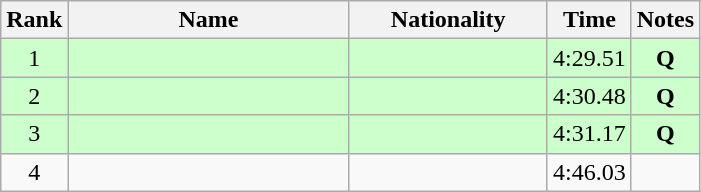<table class="wikitable sortable" style="text-align:center">
<tr>
<th>Rank</th>
<th style="width:180px">Name</th>
<th style="width:125px">Nationality</th>
<th>Time</th>
<th>Notes</th>
</tr>
<tr style="background:#cfc;">
<td>1</td>
<td style="text-align:left;"></td>
<td style="text-align:left;"></td>
<td>4:29.51</td>
<td><strong>Q</strong></td>
</tr>
<tr style="background:#cfc;">
<td>2</td>
<td style="text-align:left;"></td>
<td style="text-align:left;"></td>
<td>4:30.48</td>
<td><strong>Q</strong></td>
</tr>
<tr style="background:#cfc;">
<td>3</td>
<td style="text-align:left;"></td>
<td style="text-align:left;"></td>
<td>4:31.17</td>
<td><strong>Q</strong></td>
</tr>
<tr>
<td>4</td>
<td style="text-align:left;"></td>
<td style="text-align:left;"></td>
<td>4:46.03</td>
<td></td>
</tr>
</table>
